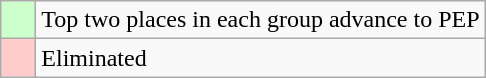<table class="wikitable">
<tr>
<td style="background: #ccffcc;">    </td>
<td>Top two places in each group advance to PEP</td>
</tr>
<tr>
<td style="background: #ffcccc;">    </td>
<td>Eliminated</td>
</tr>
</table>
